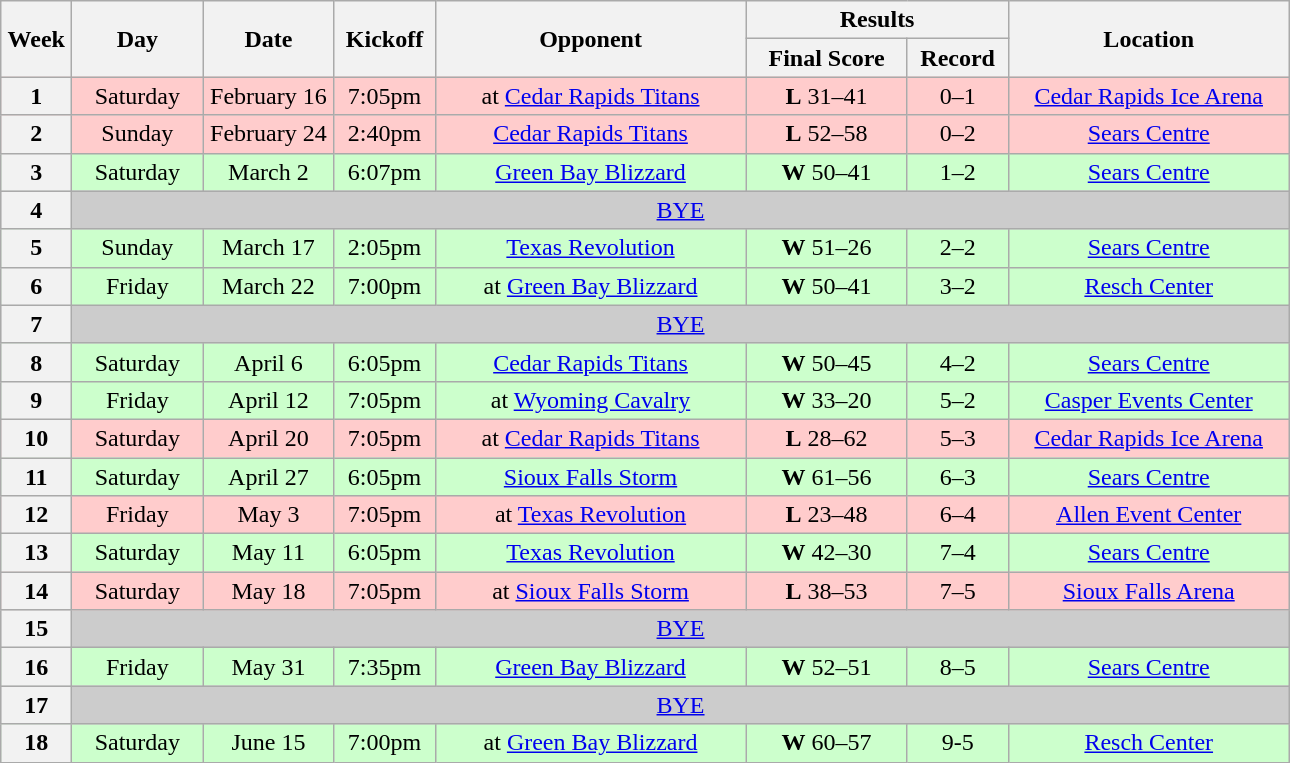<table class="wikitable">
<tr>
<th rowspan="2" width="40">Week</th>
<th rowspan="2" width="80">Day</th>
<th rowspan="2" width="80">Date</th>
<th rowspan="2" width="60">Kickoff</th>
<th rowspan="2" width="200">Opponent</th>
<th colspan="2" width="160">Results</th>
<th rowspan="2" width="180">Location</th>
</tr>
<tr>
<th width="100">Final Score</th>
<th width="60">Record</th>
</tr>
<tr align="center" bgcolor="#FFCCCC">
<th>1</th>
<td>Saturday</td>
<td>February 16</td>
<td>7:05pm</td>
<td>at <a href='#'>Cedar Rapids Titans</a></td>
<td><strong>L</strong> 31–41</td>
<td>0–1</td>
<td><a href='#'>Cedar Rapids Ice Arena</a></td>
</tr>
<tr align="center" bgcolor="#FFCCCC">
<th>2</th>
<td>Sunday</td>
<td>February 24</td>
<td>2:40pm</td>
<td><a href='#'>Cedar Rapids Titans</a></td>
<td><strong>L</strong> 52–58</td>
<td>0–2</td>
<td><a href='#'>Sears Centre</a></td>
</tr>
<tr align="center" bgcolor="#CCFFCC">
<th>3</th>
<td>Saturday</td>
<td>March 2</td>
<td>6:07pm</td>
<td><a href='#'>Green Bay Blizzard</a></td>
<td><strong>W</strong> 50–41</td>
<td>1–2</td>
<td><a href='#'>Sears Centre</a></td>
</tr>
<tr align="center" bgcolor="#CCCCCC">
<th>4</th>
<td colSpan=7><a href='#'>BYE</a></td>
</tr>
<tr align="center" bgcolor="#CCFFCC">
<th>5</th>
<td>Sunday</td>
<td>March 17</td>
<td>2:05pm</td>
<td><a href='#'>Texas Revolution</a></td>
<td><strong>W</strong> 51–26</td>
<td>2–2</td>
<td><a href='#'>Sears Centre</a></td>
</tr>
<tr align="center" bgcolor="#CCFFCC">
<th>6</th>
<td>Friday</td>
<td>March 22</td>
<td>7:00pm</td>
<td>at <a href='#'>Green Bay Blizzard</a></td>
<td><strong>W</strong> 50–41</td>
<td>3–2</td>
<td><a href='#'>Resch Center</a></td>
</tr>
<tr align="center" bgcolor="#CCCCCC">
<th>7</th>
<td colSpan=7><a href='#'>BYE</a></td>
</tr>
<tr align="center" bgcolor="#CCFFCC">
<th>8</th>
<td>Saturday</td>
<td>April 6</td>
<td>6:05pm</td>
<td><a href='#'>Cedar Rapids Titans</a></td>
<td><strong>W</strong> 50–45</td>
<td>4–2</td>
<td><a href='#'>Sears Centre</a></td>
</tr>
<tr align="center" bgcolor="#CCFFCC">
<th>9</th>
<td>Friday</td>
<td>April 12</td>
<td>7:05pm</td>
<td>at <a href='#'>Wyoming Cavalry</a></td>
<td><strong>W</strong> 33–20</td>
<td>5–2</td>
<td><a href='#'>Casper Events Center</a></td>
</tr>
<tr align="center" bgcolor="#FFCCCC">
<th>10</th>
<td>Saturday</td>
<td>April 20</td>
<td>7:05pm</td>
<td>at <a href='#'>Cedar Rapids Titans</a></td>
<td><strong>L</strong> 28–62</td>
<td>5–3</td>
<td><a href='#'>Cedar Rapids Ice Arena</a></td>
</tr>
<tr align="center" bgcolor="#CCFFCC">
<th>11</th>
<td>Saturday</td>
<td>April 27</td>
<td>6:05pm</td>
<td><a href='#'>Sioux Falls Storm</a></td>
<td><strong>W</strong> 61–56</td>
<td>6–3</td>
<td><a href='#'>Sears Centre</a></td>
</tr>
<tr align="center" bgcolor="#FFCCCC">
<th>12</th>
<td>Friday</td>
<td>May 3</td>
<td>7:05pm</td>
<td>at <a href='#'>Texas Revolution</a></td>
<td><strong>L</strong> 23–48</td>
<td>6–4</td>
<td><a href='#'>Allen Event Center</a></td>
</tr>
<tr align="center" bgcolor="#CCFFCC">
<th>13</th>
<td>Saturday</td>
<td>May 11</td>
<td>6:05pm</td>
<td><a href='#'>Texas Revolution</a></td>
<td><strong>W</strong> 42–30</td>
<td>7–4</td>
<td><a href='#'>Sears Centre</a></td>
</tr>
<tr align="center" bgcolor="#FFCCCC">
<th>14</th>
<td>Saturday</td>
<td>May 18</td>
<td>7:05pm</td>
<td>at <a href='#'>Sioux Falls Storm</a></td>
<td><strong>L</strong> 38–53</td>
<td>7–5</td>
<td><a href='#'>Sioux Falls Arena</a></td>
</tr>
<tr align="center" bgcolor="#CCCCCC">
<th>15</th>
<td colSpan=7><a href='#'>BYE</a></td>
</tr>
<tr align="center" bgcolor="#CCFFCC">
<th>16</th>
<td>Friday</td>
<td>May 31</td>
<td>7:35pm</td>
<td><a href='#'>Green Bay Blizzard</a></td>
<td><strong>W</strong> 52–51</td>
<td>8–5</td>
<td><a href='#'>Sears Centre</a></td>
</tr>
<tr align="center" bgcolor="#CCCCCC">
<th>17</th>
<td colSpan=7><a href='#'>BYE</a></td>
</tr>
<tr align="center"  bgcolor="#CCFFCC">
<th>18</th>
<td>Saturday</td>
<td>June 15</td>
<td>7:00pm</td>
<td>at <a href='#'>Green Bay Blizzard</a></td>
<td><strong>W</strong> 60–57 </td>
<td>9-5</td>
<td><a href='#'>Resch Center</a></td>
</tr>
</table>
